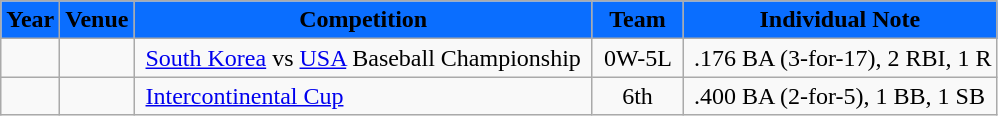<table class="wikitable">
<tr>
<th style="background:#0A6EFF"><span>Year</span></th>
<th style="background:#0A6EFF"><span>Venue</span></th>
<th style="background:#0A6EFF"><span>Competition</span></th>
<th style="background:#0A6EFF"><span>Team</span></th>
<th style="background:#0A6EFF"><span>Individual Note</span></th>
</tr>
<tr>
<td>  </td>
<td>  </td>
<td> <a href='#'>South Korea</a> vs <a href='#'>USA</a> Baseball Championship </td>
<td style="text-align:center"> 0W-5L </td>
<td> .176 BA (3-for-17), 2 RBI, 1 R</td>
</tr>
<tr>
<td>  </td>
<td>  </td>
<td> <a href='#'>Intercontinental Cup</a> </td>
<td style="text-align:center"> 6th </td>
<td> .400 BA (2-for-5), 1 BB, 1 SB</td>
</tr>
</table>
